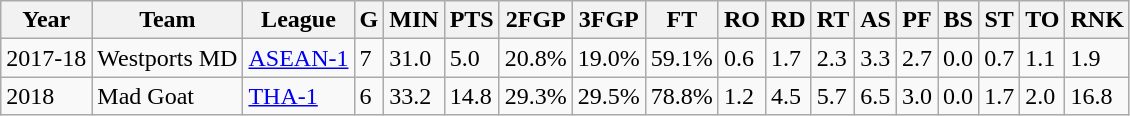<table class="wikitable">
<tr>
<th>Year</th>
<th>Team</th>
<th>League</th>
<th>G</th>
<th>MIN</th>
<th>PTS</th>
<th>2FGP</th>
<th>3FGP</th>
<th>FT</th>
<th>RO</th>
<th>RD</th>
<th>RT</th>
<th>AS</th>
<th>PF</th>
<th>BS</th>
<th>ST</th>
<th>TO</th>
<th>RNK</th>
</tr>
<tr>
<td align="left">2017-18</td>
<td align="left">Westports MD</td>
<td align="left"><a href='#'>ASEAN-1</a></td>
<td>7</td>
<td>31.0</td>
<td>5.0</td>
<td>20.8%</td>
<td>19.0%</td>
<td>59.1%</td>
<td>0.6</td>
<td>1.7</td>
<td>2.3</td>
<td>3.3</td>
<td>2.7</td>
<td>0.0</td>
<td>0.7</td>
<td>1.1</td>
<td>1.9</td>
</tr>
<tr>
<td align="left">2018</td>
<td align="left">Mad Goat</td>
<td align="left"><a href='#'>THA-1</a></td>
<td>6</td>
<td>33.2</td>
<td>14.8</td>
<td>29.3%</td>
<td>29.5%</td>
<td>78.8%</td>
<td>1.2</td>
<td>4.5</td>
<td>5.7</td>
<td>6.5</td>
<td>3.0</td>
<td>0.0</td>
<td>1.7</td>
<td>2.0</td>
<td>16.8</td>
</tr>
</table>
